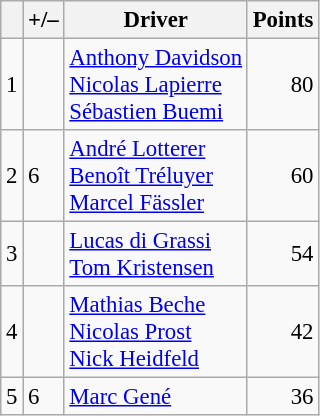<table class="wikitable" style="font-size: 95%;">
<tr>
<th scope="col"></th>
<th scope="col">+/–</th>
<th scope="col">Driver</th>
<th scope="col">Points</th>
</tr>
<tr>
<td align="center">1</td>
<td align="left"></td>
<td> <a href='#'>Anthony Davidson</a><br> <a href='#'>Nicolas Lapierre</a><br> <a href='#'>Sébastien Buemi</a></td>
<td align="right">80</td>
</tr>
<tr>
<td align="center">2</td>
<td align="left"> 6</td>
<td> <a href='#'>André Lotterer</a><br> <a href='#'>Benoît Tréluyer</a><br> <a href='#'>Marcel Fässler</a></td>
<td align="right">60</td>
</tr>
<tr>
<td align="center">3</td>
<td align="left"></td>
<td> <a href='#'>Lucas di Grassi</a><br> <a href='#'>Tom Kristensen</a></td>
<td align="right">54</td>
</tr>
<tr>
<td align="center">4</td>
<td align="left"></td>
<td> <a href='#'>Mathias Beche</a><br> <a href='#'>Nicolas Prost</a><br> <a href='#'>Nick Heidfeld</a></td>
<td align="right">42</td>
</tr>
<tr>
<td align="center">5</td>
<td align="left"> 6</td>
<td> <a href='#'>Marc Gené</a></td>
<td align="right">36</td>
</tr>
</table>
